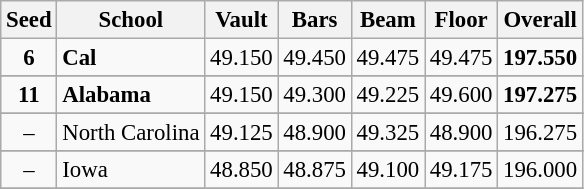<table class="wikitable" style="white-space:nowrap; font-size:95%; text-align:center">
<tr>
<th>Seed</th>
<th>School</th>
<th>Vault</th>
<th>Bars</th>
<th>Beam</th>
<th>Floor</th>
<th>Overall</th>
</tr>
<tr>
<td><strong>6</strong></td>
<td align=left><strong>Cal</strong></td>
<td>49.150</td>
<td>49.450</td>
<td>49.475</td>
<td>49.475</td>
<td><strong>197.550</strong></td>
</tr>
<tr>
</tr>
<tr>
<td><strong>11</strong></td>
<td align=left><strong>Alabama</strong></td>
<td>49.150</td>
<td>49.300</td>
<td>49.225</td>
<td>49.600</td>
<td><strong>197.275</strong></td>
</tr>
<tr>
</tr>
<tr>
<td>–</td>
<td align=left>North Carolina</td>
<td>49.125</td>
<td>48.900</td>
<td>49.325</td>
<td>48.900</td>
<td>196.275</td>
</tr>
<tr>
</tr>
<tr>
<td>–</td>
<td align=left>Iowa</td>
<td>48.850</td>
<td>48.875</td>
<td>49.100</td>
<td>49.175</td>
<td>196.000</td>
</tr>
<tr>
</tr>
</table>
